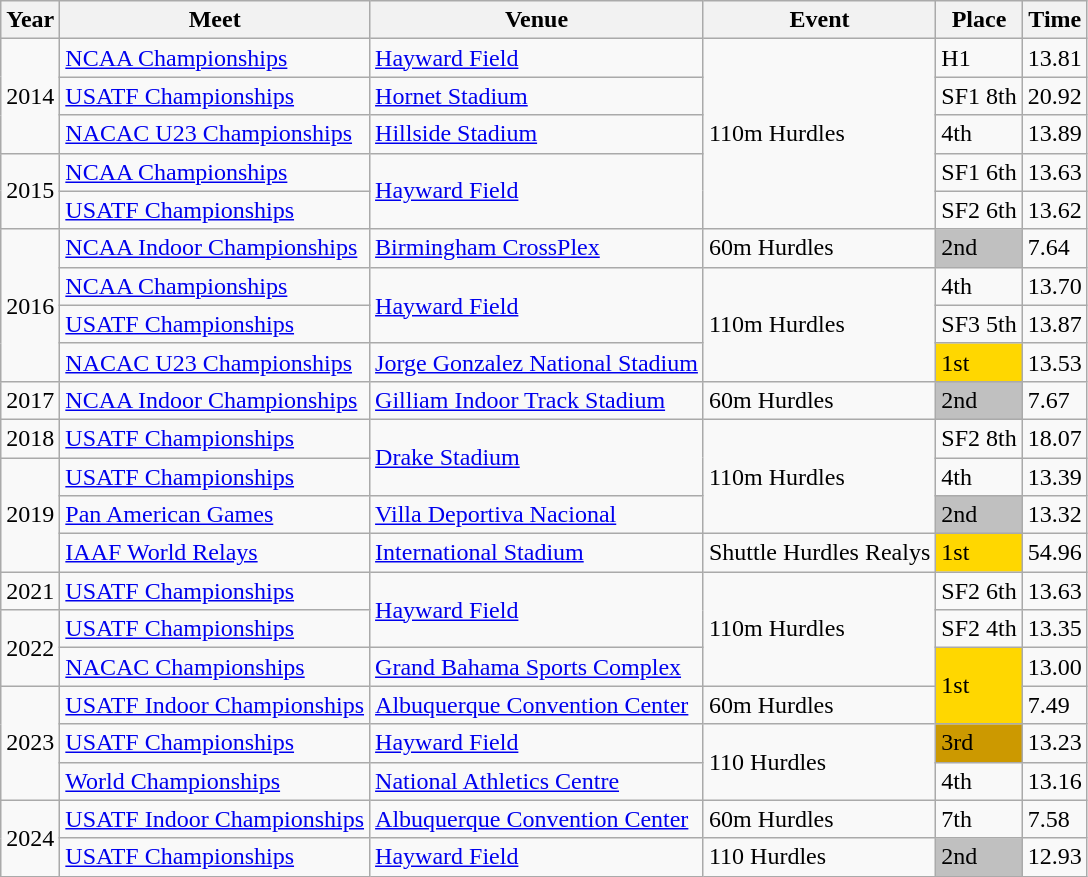<table class="wikitable">
<tr>
<th>Year</th>
<th>Meet</th>
<th>Venue</th>
<th>Event</th>
<th>Place</th>
<th>Time</th>
</tr>
<tr>
<td rowspan="3">2014</td>
<td><a href='#'>NCAA Championships</a></td>
<td><a href='#'>Hayward Field</a></td>
<td rowspan="5">110m Hurdles</td>
<td>H1</td>
<td>13.81</td>
</tr>
<tr>
<td><a href='#'>USATF Championships</a></td>
<td><a href='#'>Hornet Stadium</a></td>
<td>SF1 8th</td>
<td>20.92</td>
</tr>
<tr>
<td><a href='#'>NACAC U23 Championships</a></td>
<td><a href='#'>Hillside Stadium</a></td>
<td>4th</td>
<td>13.89</td>
</tr>
<tr>
<td rowspan="2">2015</td>
<td><a href='#'>NCAA Championships</a></td>
<td rowspan="2"><a href='#'>Hayward Field</a></td>
<td>SF1 6th</td>
<td>13.63</td>
</tr>
<tr>
<td><a href='#'>USATF Championships</a></td>
<td>SF2 6th</td>
<td>13.62</td>
</tr>
<tr>
<td rowspan="4">2016</td>
<td><a href='#'>NCAA Indoor Championships</a></td>
<td><a href='#'>Birmingham CrossPlex</a></td>
<td>60m Hurdles</td>
<td bgcolor="silver">2nd</td>
<td>7.64</td>
</tr>
<tr>
<td><a href='#'>NCAA Championships</a></td>
<td rowspan="2"><a href='#'>Hayward Field</a></td>
<td rowspan="3">110m Hurdles</td>
<td>4th</td>
<td>13.70</td>
</tr>
<tr>
<td><a href='#'>USATF Championships</a></td>
<td>SF3 5th</td>
<td>13.87</td>
</tr>
<tr>
<td><a href='#'>NACAC U23 Championships</a></td>
<td><a href='#'>Jorge Gonzalez National Stadium</a></td>
<td bgcolor="gold">1st</td>
<td>13.53</td>
</tr>
<tr>
<td>2017</td>
<td><a href='#'>NCAA Indoor Championships</a></td>
<td><a href='#'>Gilliam Indoor Track Stadium</a></td>
<td>60m Hurdles</td>
<td bgcolor="silver">2nd</td>
<td>7.67</td>
</tr>
<tr>
<td>2018</td>
<td><a href='#'>USATF Championships</a></td>
<td rowspan="2"><a href='#'>Drake Stadium</a></td>
<td rowspan="3">110m Hurdles</td>
<td>SF2 8th</td>
<td>18.07</td>
</tr>
<tr>
<td rowspan="3">2019</td>
<td><a href='#'>USATF Championships</a></td>
<td>4th</td>
<td>13.39</td>
</tr>
<tr>
<td><a href='#'>Pan American Games</a></td>
<td><a href='#'>Villa Deportiva Nacional</a></td>
<td bgcolor="silver">2nd</td>
<td>13.32</td>
</tr>
<tr>
<td><a href='#'>IAAF World Relays</a></td>
<td><a href='#'>International Stadium</a></td>
<td>Shuttle Hurdles Realys</td>
<td bgcolor="gold">1st</td>
<td>54.96</td>
</tr>
<tr>
<td>2021</td>
<td><a href='#'>USATF Championships</a></td>
<td rowspan="2"><a href='#'>Hayward Field</a></td>
<td rowspan="3">110m Hurdles</td>
<td>SF2 6th</td>
<td>13.63</td>
</tr>
<tr>
<td rowspan="2">2022</td>
<td><a href='#'>USATF Championships</a></td>
<td>SF2 4th</td>
<td>13.35</td>
</tr>
<tr>
<td><a href='#'>NACAC Championships</a></td>
<td><a href='#'>Grand Bahama Sports Complex</a></td>
<td rowspan="2" bgcolor="gold">1st</td>
<td>13.00</td>
</tr>
<tr>
<td rowspan="3">2023</td>
<td><a href='#'>USATF Indoor Championships</a></td>
<td><a href='#'>Albuquerque Convention Center</a></td>
<td>60m Hurdles</td>
<td>7.49</td>
</tr>
<tr>
<td><a href='#'>USATF Championships</a></td>
<td><a href='#'>Hayward Field</a></td>
<td rowspan="2">110 Hurdles</td>
<td bgcolor=cc9900>3rd</td>
<td>13.23</td>
</tr>
<tr>
<td><a href='#'>World Championships</a></td>
<td><a href='#'>National Athletics Centre</a></td>
<td>4th</td>
<td>13.16</td>
</tr>
<tr>
<td rowspan="2">2024</td>
<td><a href='#'>USATF Indoor Championships</a></td>
<td><a href='#'>Albuquerque Convention Center</a></td>
<td>60m Hurdles</td>
<td>7th</td>
<td>7.58</td>
</tr>
<tr>
<td><a href='#'>USATF Championships</a></td>
<td><a href='#'>Hayward Field</a></td>
<td>110 Hurdles</td>
<td bgcolor="silver">2nd</td>
<td>12.93</td>
</tr>
</table>
